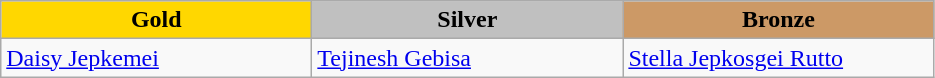<table class="wikitable" style="text-align:left">
<tr align="center">
<td width=200 bgcolor=gold><strong>Gold</strong></td>
<td width=200 bgcolor=silver><strong>Silver</strong></td>
<td width=200 bgcolor=CC9966><strong>Bronze</strong></td>
</tr>
<tr>
<td><a href='#'>Daisy Jepkemei</a><br><em></em></td>
<td><a href='#'>Tejinesh Gebisa</a><br><em></em></td>
<td><a href='#'>Stella Jepkosgei Rutto</a><br><em></em></td>
</tr>
</table>
